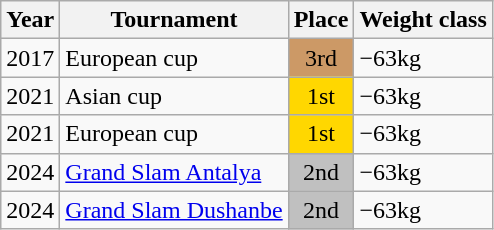<table class="wikitable">
<tr>
<th>Year</th>
<th>Tournament</th>
<th>Place</th>
<th>Weight class</th>
</tr>
<tr>
<td>2017</td>
<td>European cup</td>
<td bgcolor="cc9966" align="center">3rd</td>
<td>−63kg</td>
</tr>
<tr>
<td>2021</td>
<td>Asian cup</td>
<td bgcolor="gold" align="center">1st</td>
<td>−63kg</td>
</tr>
<tr>
<td>2021</td>
<td>European cup</td>
<td bgcolor="gold" align="center">1st</td>
<td>−63kg</td>
</tr>
<tr>
<td>2024</td>
<td><a href='#'>Grand Slam Antalya</a></td>
<td bgcolor="silver" align="center">2nd</td>
<td>−63kg</td>
</tr>
<tr>
<td>2024</td>
<td><a href='#'>Grand Slam Dushanbe</a></td>
<td bgcolor="silver" align="center">2nd</td>
<td>−63kg</td>
</tr>
</table>
